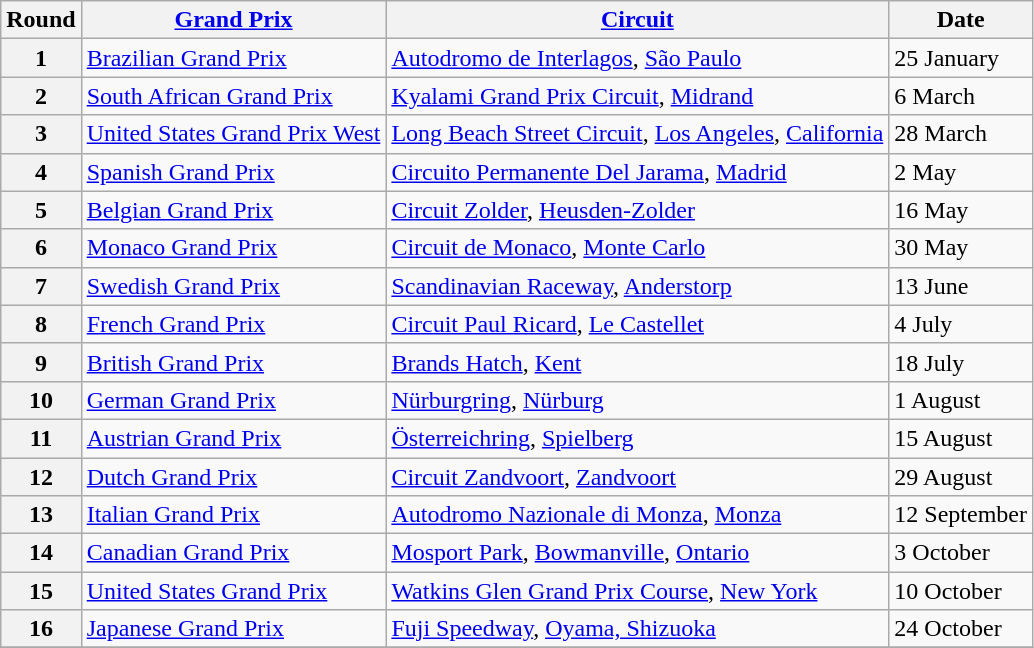<table class="wikitable">
<tr>
<th>Round</th>
<th><a href='#'>Grand Prix</a></th>
<th><a href='#'>Circuit</a></th>
<th>Date</th>
</tr>
<tr>
<th>1</th>
<td><a href='#'>Brazilian Grand Prix</a></td>
<td> <a href='#'>Autodromo de Interlagos</a>, <a href='#'>São Paulo</a></td>
<td>25 January</td>
</tr>
<tr>
<th>2</th>
<td><a href='#'>South African Grand Prix</a></td>
<td> <a href='#'>Kyalami Grand Prix Circuit</a>, <a href='#'>Midrand</a></td>
<td>6 March</td>
</tr>
<tr>
<th>3</th>
<td><a href='#'>United States Grand Prix West</a></td>
<td> <a href='#'>Long Beach Street Circuit</a>, <a href='#'>Los Angeles</a>, <a href='#'>California</a></td>
<td>28 March</td>
</tr>
<tr>
<th>4</th>
<td><a href='#'>Spanish Grand Prix</a></td>
<td> <a href='#'>Circuito Permanente Del Jarama</a>, <a href='#'>Madrid</a></td>
<td>2 May</td>
</tr>
<tr>
<th>5</th>
<td><a href='#'>Belgian Grand Prix</a></td>
<td> <a href='#'>Circuit Zolder</a>, <a href='#'>Heusden-Zolder</a></td>
<td>16 May</td>
</tr>
<tr>
<th>6</th>
<td><a href='#'>Monaco Grand Prix</a></td>
<td> <a href='#'>Circuit de Monaco</a>, <a href='#'>Monte Carlo</a></td>
<td>30 May</td>
</tr>
<tr>
<th>7</th>
<td><a href='#'>Swedish Grand Prix</a></td>
<td> <a href='#'>Scandinavian Raceway</a>, <a href='#'>Anderstorp</a></td>
<td>13 June</td>
</tr>
<tr>
<th>8</th>
<td><a href='#'>French Grand Prix</a></td>
<td> <a href='#'>Circuit Paul Ricard</a>, <a href='#'>Le Castellet</a></td>
<td>4 July</td>
</tr>
<tr>
<th>9</th>
<td><a href='#'>British Grand Prix</a></td>
<td> <a href='#'>Brands Hatch</a>, <a href='#'>Kent</a></td>
<td>18 July</td>
</tr>
<tr>
<th>10</th>
<td><a href='#'>German Grand Prix</a></td>
<td> <a href='#'>Nürburgring</a>, <a href='#'>Nürburg</a></td>
<td>1 August</td>
</tr>
<tr>
<th>11</th>
<td><a href='#'>Austrian Grand Prix</a></td>
<td> <a href='#'>Österreichring</a>, <a href='#'>Spielberg</a></td>
<td>15 August</td>
</tr>
<tr>
<th>12</th>
<td><a href='#'>Dutch Grand Prix</a></td>
<td> <a href='#'>Circuit Zandvoort</a>, <a href='#'>Zandvoort</a></td>
<td>29 August</td>
</tr>
<tr>
<th>13</th>
<td><a href='#'>Italian Grand Prix</a></td>
<td> <a href='#'>Autodromo Nazionale di Monza</a>, <a href='#'>Monza</a></td>
<td>12 September</td>
</tr>
<tr>
<th>14</th>
<td><a href='#'>Canadian Grand Prix</a></td>
<td> <a href='#'>Mosport Park</a>, <a href='#'>Bowmanville</a>, <a href='#'>Ontario</a></td>
<td>3 October</td>
</tr>
<tr>
<th>15</th>
<td><a href='#'>United States Grand Prix</a></td>
<td> <a href='#'>Watkins Glen Grand Prix Course</a>, <a href='#'>New York</a></td>
<td>10 October</td>
</tr>
<tr>
<th>16</th>
<td><a href='#'>Japanese Grand Prix</a></td>
<td> <a href='#'>Fuji Speedway</a>, <a href='#'>Oyama, Shizuoka</a></td>
<td>24 October</td>
</tr>
<tr>
</tr>
</table>
